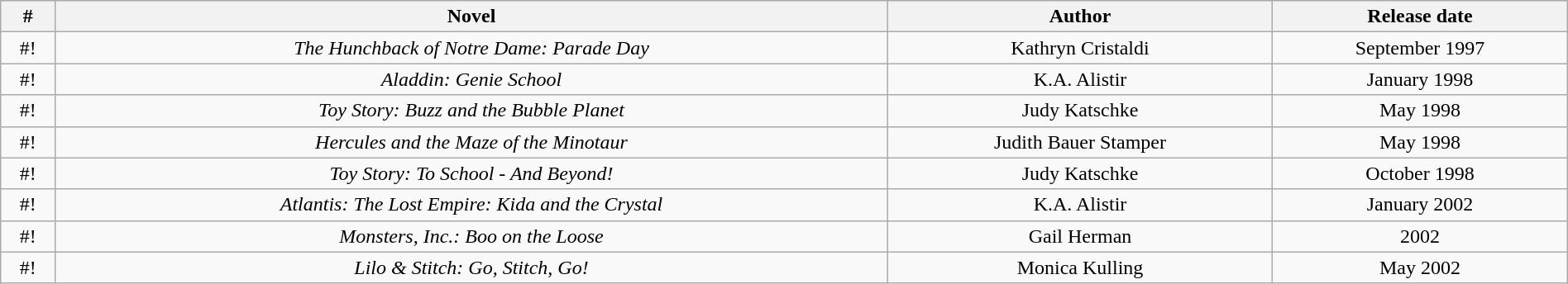<table class="wikitable sortable" width="100%" border="1" style="font-size: 100%; text-align:center">
<tr>
<th>#</th>
<th>Novel</th>
<th>Author</th>
<th>Release date</th>
</tr>
<tr>
<td>#!</td>
<td><em>The Hunchback of Notre Dame: Parade Day</em></td>
<td>Kathryn Cristaldi</td>
<td>September 1997</td>
</tr>
<tr>
<td>#!</td>
<td><em>Aladdin: Genie School</em></td>
<td>K.A. Alistir</td>
<td>January 1998</td>
</tr>
<tr>
<td>#!</td>
<td><em>Toy Story: Buzz and the Bubble Planet</em></td>
<td>Judy Katschke</td>
<td>May 1998</td>
</tr>
<tr>
<td>#!</td>
<td><em>Hercules and the Maze of the Minotaur</em></td>
<td>Judith Bauer Stamper</td>
<td>May 1998</td>
</tr>
<tr>
<td>#!</td>
<td><em>Toy Story: To School - And Beyond!</em></td>
<td>Judy Katschke</td>
<td>October 1998</td>
</tr>
<tr>
<td>#!</td>
<td><em>Atlantis: The Lost Empire: Kida and the Crystal</em></td>
<td>K.A. Alistir</td>
<td>January 2002</td>
</tr>
<tr>
<td>#!</td>
<td><em>Monsters, Inc.: Boo on the Loose</em></td>
<td>Gail Herman</td>
<td>2002</td>
</tr>
<tr>
<td>#!</td>
<td><em>Lilo & Stitch: Go, Stitch, Go!</em></td>
<td>Monica Kulling</td>
<td>May 2002</td>
</tr>
</table>
